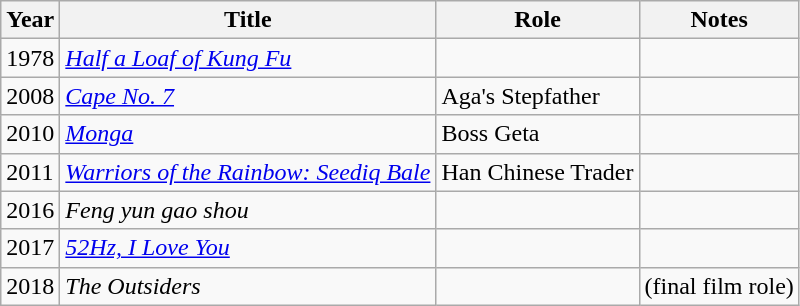<table class="wikitable">
<tr>
<th>Year</th>
<th>Title</th>
<th>Role</th>
<th>Notes</th>
</tr>
<tr>
<td>1978</td>
<td><em><a href='#'>Half a Loaf of Kung Fu</a></em></td>
<td></td>
<td></td>
</tr>
<tr>
<td>2008</td>
<td><em><a href='#'>Cape No. 7</a></em></td>
<td>Aga's Stepfather</td>
<td></td>
</tr>
<tr>
<td>2010</td>
<td><em><a href='#'>Monga</a></em></td>
<td>Boss Geta</td>
<td></td>
</tr>
<tr>
<td>2011</td>
<td><em><a href='#'>Warriors of the Rainbow: Seediq Bale</a></em></td>
<td>Han Chinese Trader</td>
<td></td>
</tr>
<tr>
<td>2016</td>
<td><em>Feng yun gao shou</em></td>
<td></td>
<td></td>
</tr>
<tr>
<td>2017</td>
<td><em><a href='#'>52Hz, I Love You</a></em></td>
<td></td>
<td></td>
</tr>
<tr>
<td>2018</td>
<td><em>The Outsiders</em></td>
<td></td>
<td>(final film role)</td>
</tr>
</table>
